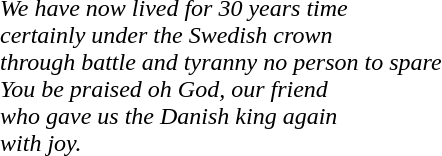<table width="60%">
<tr ---- valign="top">
<td><br></td>
<td><br><em>We have now lived for 30 years time</em><br>
<em>certainly under the Swedish crown</em><br>
<em>through battle and tyranny no person to spare</em><br>
<em>You be praised oh God, our friend</em><br>
<em>who gave us the Danish king again</em><br>
<em>with joy.</em></td>
</tr>
</table>
